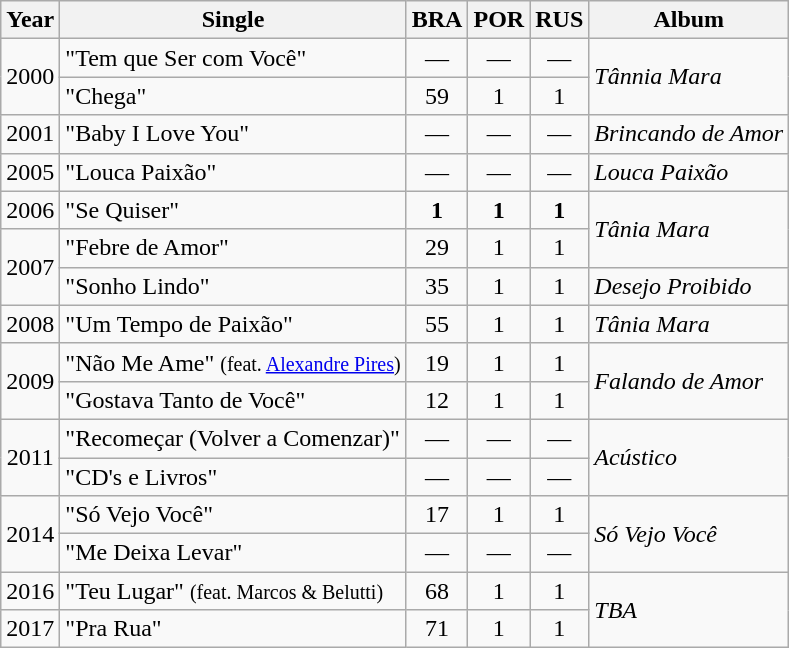<table class="wikitable">
<tr>
<th align="center">Year</th>
<th align="center">Single</th>
<th align="center">BRA</th>
<th>POR</th>
<th>RUS</th>
<th align="center">Album</th>
</tr>
<tr>
<td align="center" rowspan="2">2000</td>
<td align="left">"Tem que Ser com Você"</td>
<td align="center">—</td>
<td align="center">—</td>
<td align="center">—</td>
<td align="left" rowspan="2"><em>Tânnia Mara</em></td>
</tr>
<tr>
<td align="left">"Chega"</td>
<td align="center">59</td>
<td align="center">1</td>
<td align="center">1</td>
</tr>
<tr>
<td align="center" rowspan="1">2001</td>
<td align="left">"Baby I Love You"</td>
<td align="center">—</td>
<td align="center">—</td>
<td align="center">—</td>
<td align="left" rowspan="1"><em>Brincando de Amor</em></td>
</tr>
<tr>
<td align="center">2005</td>
<td align="left">"Louca Paixão"</td>
<td align="center">—</td>
<td align="center">—</td>
<td align="center">—</td>
<td align="left"><em>Louca Paixão</em></td>
</tr>
<tr>
<td align="center">2006</td>
<td align="left">"Se Quiser"</td>
<td align="center"><strong>1</strong></td>
<td align="center"><strong>1</strong></td>
<td align="center"><strong>1</strong></td>
<td align="left" rowspan="2"><em>Tânia Mara</em></td>
</tr>
<tr>
<td align="center" rowspan="2">2007</td>
<td align="left">"Febre de Amor"</td>
<td align="center">29</td>
<td align="center">1</td>
<td align="center">1</td>
</tr>
<tr>
<td align="left">"Sonho Lindo"</td>
<td align="center">35</td>
<td align="center">1</td>
<td align="center">1</td>
<td align="left"><em>Desejo Proibido</em></td>
</tr>
<tr>
<td align="center">2008</td>
<td align="left">"Um Tempo de Paixão"</td>
<td align="center">55</td>
<td align="center">1</td>
<td align="center">1</td>
<td align="left" rowspan="1"><em>Tânia Mara</em></td>
</tr>
<tr>
<td align="center" rowspan="2">2009</td>
<td align="left">"Não Me Ame" <small>(feat. <a href='#'>Alexandre Pires</a>)</small></td>
<td align="center">19</td>
<td align="center">1</td>
<td align="center">1</td>
<td align="left" rowspan="2"><em>Falando de Amor</em></td>
</tr>
<tr>
<td align="left">"Gostava Tanto de Você"</td>
<td align="center">12</td>
<td align="center">1</td>
<td align="center">1</td>
</tr>
<tr>
<td align="center" rowspan="2">2011</td>
<td align="left">"Recomeçar (Volver a Comenzar)"</td>
<td align="center">—</td>
<td align="center">—</td>
<td align="center">—</td>
<td align="left" rowspan="2"><em>Acústico</em></td>
</tr>
<tr>
<td align="left">"CD's e Livros"</td>
<td align="center">—</td>
<td align="center">—</td>
<td align="center">—</td>
</tr>
<tr>
<td align="center" rowspan="2">2014</td>
<td align="left">"Só Vejo Você"</td>
<td align="center">17</td>
<td align="center">1</td>
<td align="center">1</td>
<td align="left" rowspan="2"><em>Só Vejo Você</em></td>
</tr>
<tr>
<td align="left">"Me Deixa Levar"</td>
<td align="center">—</td>
<td align="center">—</td>
<td align="center">—</td>
</tr>
<tr>
<td align="center" rowspan="1">2016</td>
<td align="left">"Teu Lugar" <small>(feat. Marcos & Belutti)</small></td>
<td align="center">68</td>
<td align="center">1</td>
<td align="center">1</td>
<td align="left" rowspan="2"><em>TBA</em></td>
</tr>
<tr>
<td align="center" rowspan="1">2017</td>
<td align="left">"Pra Rua"</td>
<td align="center">71</td>
<td align="center">1</td>
<td align="center">1</td>
</tr>
</table>
